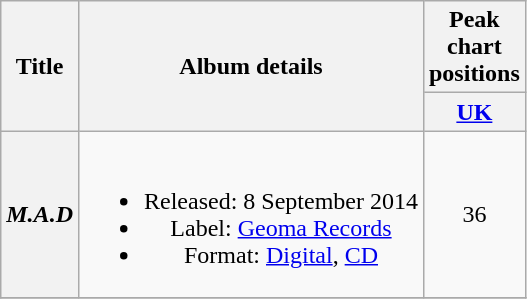<table class="wikitable plainrowheaders" style="text-align:center;">
<tr>
<th scope="col" rowspan="2">Title</th>
<th scope="col" rowspan="2">Album details</th>
<th scope="col">Peak<br>chart<br>positions</th>
</tr>
<tr>
<th scope="col"><a href='#'>UK</a><br></th>
</tr>
<tr>
<th scope="row"><em>M.A.D</em></th>
<td><br><ul><li>Released: 8 September 2014</li><li>Label: <a href='#'>Geoma Records</a></li><li>Format: <a href='#'>Digital</a>, <a href='#'>CD</a></li></ul></td>
<td>36</td>
</tr>
<tr>
</tr>
</table>
